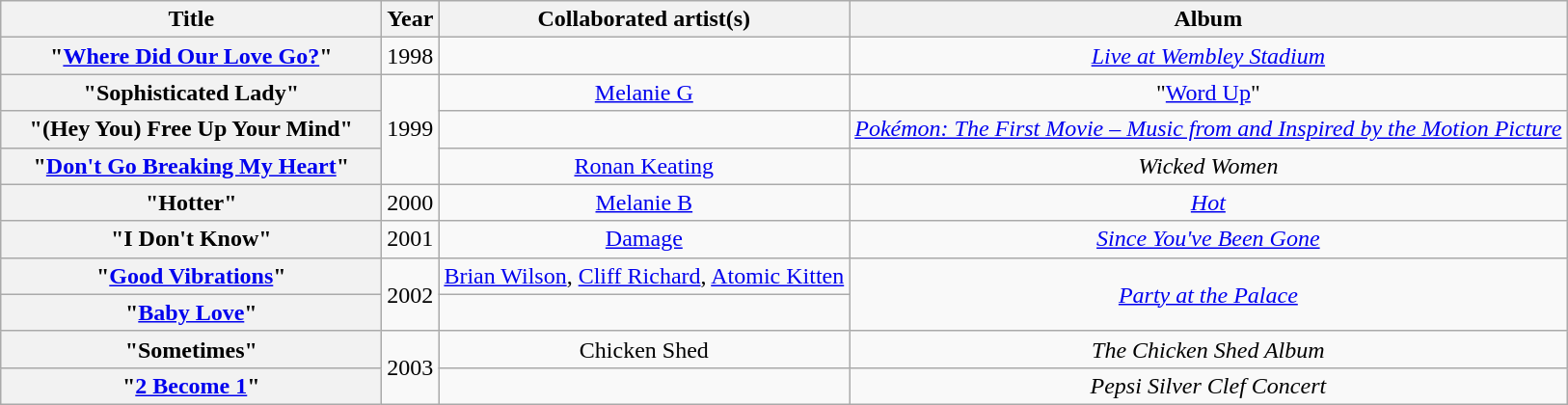<table class="wikitable plainrowheaders" style="text-align:center;">
<tr>
<th scope="col" style="width:16em;">Title</th>
<th scope="col">Year</th>
<th scope="col">Collaborated artist(s)</th>
<th scope="col">Album</th>
</tr>
<tr>
<th scope="row">"<a href='#'>Where Did Our Love Go?</a>"</th>
<td>1998</td>
<td></td>
<td><em><a href='#'>Live at Wembley Stadium</a></em></td>
</tr>
<tr>
<th scope="row">"Sophisticated Lady"</th>
<td rowspan="3">1999</td>
<td><a href='#'>Melanie G</a></td>
<td>"<a href='#'>Word Up</a>" </td>
</tr>
<tr>
<th scope="row">"(Hey You) Free Up Your Mind"</th>
<td></td>
<td><em><a href='#'>Pokémon: The First Movie – Music from and Inspired by the Motion Picture</a></em></td>
</tr>
<tr>
<th scope="row">"<a href='#'>Don't Go Breaking My Heart</a>"</th>
<td><a href='#'>Ronan Keating</a></td>
<td><em>Wicked Women</em></td>
</tr>
<tr>
<th scope="row">"Hotter"</th>
<td>2000</td>
<td><a href='#'>Melanie B</a></td>
<td><em><a href='#'>Hot</a></em></td>
</tr>
<tr>
<th scope="row">"I Don't Know"</th>
<td>2001</td>
<td><a href='#'>Damage</a></td>
<td><em><a href='#'>Since You've Been Gone</a></em></td>
</tr>
<tr>
<th scope="row">"<a href='#'>Good Vibrations</a>"</th>
<td rowspan="2">2002</td>
<td><a href='#'>Brian Wilson</a>, <a href='#'>Cliff Richard</a>, <a href='#'>Atomic Kitten</a></td>
<td rowspan="2"><em><a href='#'>Party at the Palace</a></em></td>
</tr>
<tr>
<th scope="row">"<a href='#'>Baby Love</a>"</th>
<td></td>
</tr>
<tr>
<th scope="row">"Sometimes"</th>
<td rowspan="2">2003</td>
<td>Chicken Shed</td>
<td><em>The Chicken Shed Album</em></td>
</tr>
<tr>
<th scope="row">"<a href='#'>2 Become 1</a>"</th>
<td></td>
<td><em>Pepsi Silver Clef Concert</em></td>
</tr>
</table>
